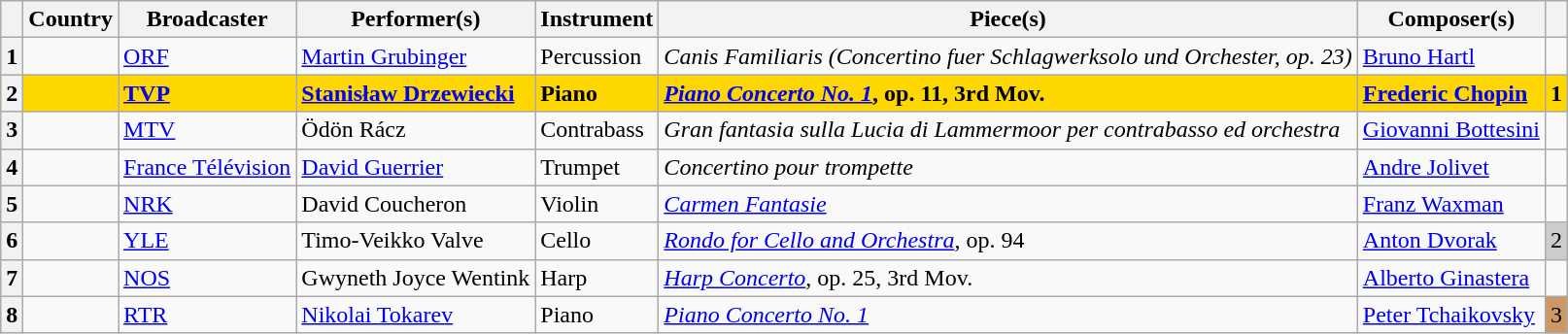<table class="wikitable sortable plainrowheaders">
<tr>
<th scope="col"></th>
<th scope="col">Country</th>
<th scope="col">Broadcaster</th>
<th scope="col">Performer(s)</th>
<th scope="col">Instrument</th>
<th scope="col">Piece(s)</th>
<th scope="col">Composer(s)</th>
<th scope="col"></th>
</tr>
<tr>
<th scope="row" style="text-align:center;">1</th>
<td></td>
<td><a href='#'>ORF</a></td>
<td><a href='#'>Martin Grubinger</a></td>
<td>Percussion</td>
<td><em>Canis Familiaris (Concertino fuer Schlagwerksolo und Orchester, op. 23)</em></td>
<td><a href='#'>Bruno Hartl</a></td>
<td></td>
</tr>
<tr style="font-weight:bold; background:gold;">
<th scope="row" style="text-align:center;">2</th>
<td></td>
<td><a href='#'>TVP</a></td>
<td><a href='#'>Stanisław Drzewiecki</a></td>
<td>Piano</td>
<td><em><a href='#'>Piano Concerto No. 1</a></em>, op. 11, 3rd Mov.</td>
<td><a href='#'>Frederic Chopin</a></td>
<td style="text-align:center;">1</td>
</tr>
<tr>
<th scope="row" style="text-align:center;">3</th>
<td></td>
<td><a href='#'>MTV</a></td>
<td>Ödön Rácz</td>
<td>Contrabass</td>
<td><em>Gran fantasia sulla Lucia di Lammermoor per contrabasso ed orchestra</em></td>
<td><a href='#'>Giovanni Bottesini</a></td>
<td></td>
</tr>
<tr>
<th scope="row" style="text-align:center;">4</th>
<td></td>
<td><a href='#'>France Télévision</a></td>
<td><a href='#'>David Guerrier</a></td>
<td>Trumpet</td>
<td><em>Concertino pour trompette</em></td>
<td><a href='#'>Andre Jolivet</a></td>
<td></td>
</tr>
<tr>
<th scope="row" style="text-align:center;">5</th>
<td></td>
<td><a href='#'>NRK</a></td>
<td>David Coucheron</td>
<td>Violin</td>
<td><em><a href='#'>Carmen Fantasie</a></em></td>
<td><a href='#'>Franz Waxman</a></td>
<td></td>
</tr>
<tr>
<th scope="row" style="text-align:center;">6</th>
<td></td>
<td><a href='#'>YLE</a></td>
<td>Timo-Veikko Valve</td>
<td>Cello</td>
<td><em><a href='#'>Rondo for Cello and Orchestra</a></em>, op. 94</td>
<td><a href='#'>Anton Dvorak</a></td>
<td style="text-align:center; background-color:#CCC;">2</td>
</tr>
<tr>
<th scope="row" style="text-align:center;">7</th>
<td></td>
<td><a href='#'>NOS</a></td>
<td>Gwyneth Joyce Wentink</td>
<td>Harp</td>
<td><em><a href='#'>Harp Concerto</a></em>, op. 25, 3rd Mov.</td>
<td><a href='#'>Alberto Ginastera</a></td>
<td></td>
</tr>
<tr>
<th scope="row" style="text-align:center;">8</th>
<td></td>
<td><a href='#'>RTR</a></td>
<td><a href='#'>Nikolai Tokarev</a></td>
<td>Piano</td>
<td><em><a href='#'>Piano Concerto No. 1</a></em></td>
<td><a href='#'>Peter Tchaikovsky</a></td>
<td style="text-align:center; background-color:#C96;">3</td>
</tr>
</table>
